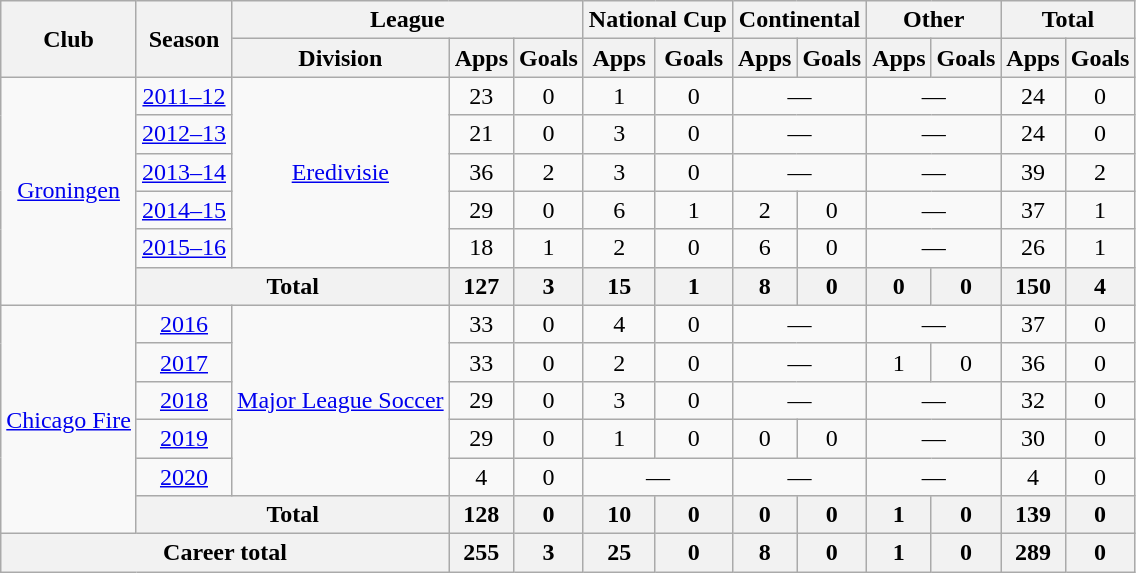<table class="wikitable" style="text-align:center">
<tr>
<th rowspan="2">Club</th>
<th rowspan="2">Season</th>
<th colspan="3">League</th>
<th colspan="2">National Cup</th>
<th colspan="2">Continental</th>
<th colspan="2">Other</th>
<th colspan="2">Total</th>
</tr>
<tr>
<th>Division</th>
<th>Apps</th>
<th>Goals</th>
<th>Apps</th>
<th>Goals</th>
<th>Apps</th>
<th>Goals</th>
<th>Apps</th>
<th>Goals</th>
<th>Apps</th>
<th>Goals</th>
</tr>
<tr>
<td rowspan="6"><a href='#'>Groningen</a></td>
<td><a href='#'>2011–12</a></td>
<td rowspan="5"><a href='#'>Eredivisie</a></td>
<td>23</td>
<td>0</td>
<td>1</td>
<td>0</td>
<td colspan="2">—</td>
<td colspan="2">—</td>
<td>24</td>
<td>0</td>
</tr>
<tr>
<td><a href='#'>2012–13</a></td>
<td>21</td>
<td>0</td>
<td>3</td>
<td>0</td>
<td colspan="2">—</td>
<td colspan="2">—</td>
<td>24</td>
<td>0</td>
</tr>
<tr>
<td><a href='#'>2013–14</a></td>
<td>36</td>
<td>2</td>
<td>3</td>
<td>0</td>
<td colspan="2">—</td>
<td colspan="2">—</td>
<td>39</td>
<td>2</td>
</tr>
<tr>
<td><a href='#'>2014–15</a></td>
<td>29</td>
<td>0</td>
<td>6</td>
<td>1</td>
<td>2</td>
<td>0</td>
<td colspan="2">—</td>
<td>37</td>
<td>1</td>
</tr>
<tr>
<td><a href='#'>2015–16</a></td>
<td>18</td>
<td>1</td>
<td>2</td>
<td>0</td>
<td>6</td>
<td>0</td>
<td colspan="2">—</td>
<td>26</td>
<td>1</td>
</tr>
<tr>
<th colspan="2">Total</th>
<th>127</th>
<th>3</th>
<th>15</th>
<th>1</th>
<th>8</th>
<th>0</th>
<th>0</th>
<th>0</th>
<th>150</th>
<th>4</th>
</tr>
<tr>
<td rowspan="6"><a href='#'>Chicago Fire</a></td>
<td><a href='#'>2016</a></td>
<td rowspan="5"><a href='#'>Major League Soccer</a></td>
<td>33</td>
<td>0</td>
<td>4</td>
<td>0</td>
<td colspan="2">—</td>
<td colspan="2">—</td>
<td>37</td>
<td>0</td>
</tr>
<tr>
<td><a href='#'>2017</a></td>
<td>33</td>
<td>0</td>
<td>2</td>
<td>0</td>
<td colspan="2">—</td>
<td>1</td>
<td>0</td>
<td>36</td>
<td>0</td>
</tr>
<tr>
<td><a href='#'>2018</a></td>
<td>29</td>
<td>0</td>
<td>3</td>
<td>0</td>
<td colspan="2">—</td>
<td colspan="2">—</td>
<td>32</td>
<td>0</td>
</tr>
<tr>
<td><a href='#'>2019</a></td>
<td>29</td>
<td>0</td>
<td>1</td>
<td>0</td>
<td>0</td>
<td>0</td>
<td colspan="2">—</td>
<td>30</td>
<td>0</td>
</tr>
<tr>
<td><a href='#'>2020</a></td>
<td>4</td>
<td>0</td>
<td colspan="2">—</td>
<td colspan="2">—</td>
<td colspan="2">—</td>
<td>4</td>
<td>0</td>
</tr>
<tr>
<th colspan="2">Total</th>
<th>128</th>
<th>0</th>
<th>10</th>
<th>0</th>
<th>0</th>
<th>0</th>
<th>1</th>
<th>0</th>
<th>139</th>
<th>0</th>
</tr>
<tr>
<th colspan="3">Career total</th>
<th>255</th>
<th>3</th>
<th>25</th>
<th>0</th>
<th>8</th>
<th>0</th>
<th>1</th>
<th>0</th>
<th>289</th>
<th>0</th>
</tr>
</table>
